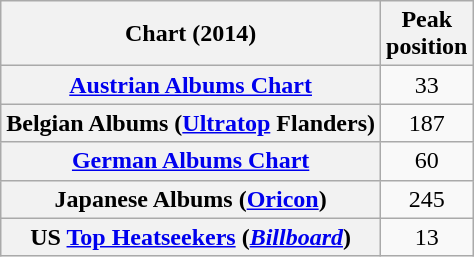<table class="wikitable sortable plainrowheaders" style="text-align:center">
<tr>
<th>Chart (2014)</th>
<th>Peak<br>position</th>
</tr>
<tr>
<th scope="row"><a href='#'>Austrian Albums Chart</a></th>
<td>33</td>
</tr>
<tr>
<th scope="row">Belgian Albums (<a href='#'>Ultratop</a> Flanders)</th>
<td>187</td>
</tr>
<tr>
<th scope="row"><a href='#'>German Albums Chart</a></th>
<td>60</td>
</tr>
<tr>
<th scope="row">Japanese Albums (<a href='#'>Oricon</a>)</th>
<td>245</td>
</tr>
<tr>
<th scope="row">US <a href='#'>Top Heatseekers</a> (<em><a href='#'>Billboard</a></em>)</th>
<td>13</td>
</tr>
</table>
